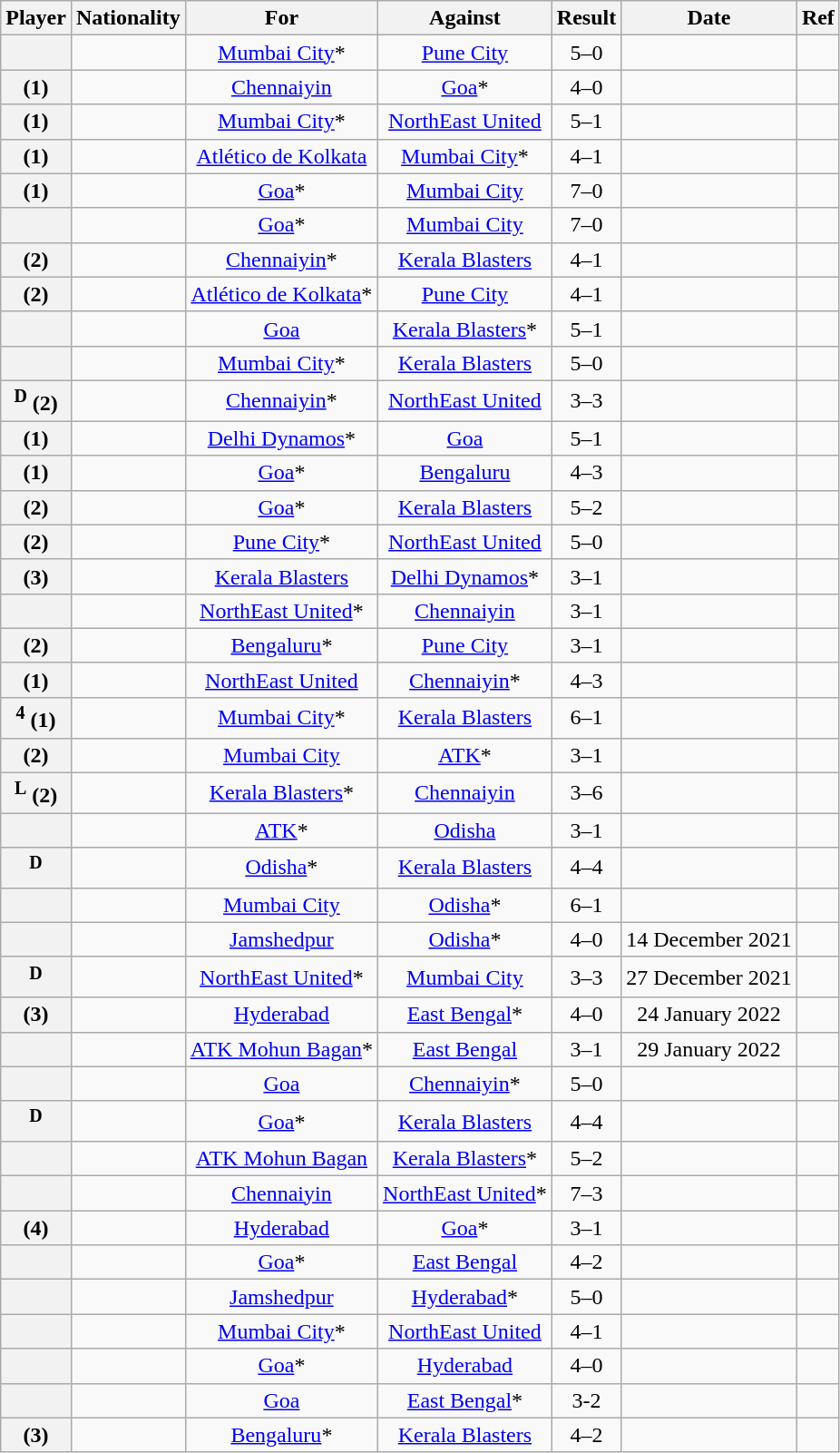<table class="wikitable sortable plainrowheaders" style="text-align:center">
<tr>
<th scope="col">Player</th>
<th scope="col">Nationality</th>
<th scope="col">For</th>
<th scope="col">Against</th>
<th scope="col" align="center">Result</th>
<th scope="col">Date</th>
<th scope="col" class="unsortable" align="center">Ref</th>
</tr>
<tr>
<th scope="row"></th>
<td></td>
<td><a href='#'>Mumbai City</a>*</td>
<td><a href='#'>Pune City</a></td>
<td>5–0</td>
<td></td>
<td></td>
</tr>
<tr>
<th scope="row"> (1)</th>
<td></td>
<td><a href='#'>Chennaiyin</a></td>
<td><a href='#'>Goa</a>*</td>
<td>4–0</td>
<td></td>
<td></td>
</tr>
<tr>
<th scope="row"> (1)</th>
<td></td>
<td><a href='#'>Mumbai City</a>*</td>
<td><a href='#'>NorthEast United</a></td>
<td>5–1</td>
<td></td>
<td></td>
</tr>
<tr>
<th scope="row"> (1)</th>
<td></td>
<td><a href='#'>Atlético de Kolkata</a></td>
<td><a href='#'>Mumbai City</a>*</td>
<td>4–1</td>
<td></td>
<td></td>
</tr>
<tr>
<th scope="row"> (1)</th>
<td></td>
<td><a href='#'>Goa</a>*</td>
<td><a href='#'>Mumbai City</a></td>
<td>7–0</td>
<td></td>
<td></td>
</tr>
<tr>
<th scope="row"></th>
<td></td>
<td><a href='#'>Goa</a>*</td>
<td><a href='#'>Mumbai City</a></td>
<td>7–0</td>
<td></td>
<td></td>
</tr>
<tr>
<th scope="row"> (2)</th>
<td></td>
<td><a href='#'>Chennaiyin</a>*</td>
<td><a href='#'>Kerala Blasters</a></td>
<td>4–1</td>
<td></td>
<td></td>
</tr>
<tr>
<th scope="row"> (2)</th>
<td></td>
<td><a href='#'>Atlético de Kolkata</a>*</td>
<td><a href='#'>Pune City</a></td>
<td>4–1</td>
<td></td>
<td></td>
</tr>
<tr>
<th scope="row"></th>
<td></td>
<td><a href='#'>Goa</a></td>
<td><a href='#'>Kerala Blasters</a>*</td>
<td>5–1</td>
<td></td>
<td></td>
</tr>
<tr>
<th scope="row"></th>
<td></td>
<td><a href='#'>Mumbai City</a>*</td>
<td><a href='#'>Kerala Blasters</a></td>
<td>5–0</td>
<td></td>
<td></td>
</tr>
<tr>
<th scope="row"><sup>D</sup> (2)</th>
<td></td>
<td><a href='#'>Chennaiyin</a>*</td>
<td><a href='#'>NorthEast United</a></td>
<td>3–3</td>
<td></td>
<td></td>
</tr>
<tr>
<th scope="row"> (1)</th>
<td></td>
<td><a href='#'>Delhi Dynamos</a>*</td>
<td><a href='#'>Goa</a></td>
<td>5–1</td>
<td></td>
<td></td>
</tr>
<tr>
<th scope="row"> (1)</th>
<td></td>
<td><a href='#'>Goa</a>*</td>
<td><a href='#'>Bengaluru</a></td>
<td>4–3</td>
<td></td>
<td></td>
</tr>
<tr>
<th scope="row"> (2)</th>
<td></td>
<td><a href='#'>Goa</a>*</td>
<td><a href='#'>Kerala Blasters</a></td>
<td>5–2</td>
<td></td>
<td></td>
</tr>
<tr>
<th scope="row"> (2)</th>
<td></td>
<td><a href='#'>Pune City</a>*</td>
<td><a href='#'>NorthEast United</a></td>
<td>5–0</td>
<td></td>
<td></td>
</tr>
<tr>
<th scope="row"> (3)</th>
<td></td>
<td><a href='#'>Kerala Blasters</a></td>
<td><a href='#'>Delhi Dynamos</a>*</td>
<td>3–1</td>
<td></td>
<td></td>
</tr>
<tr>
<th scope="row"></th>
<td></td>
<td><a href='#'>NorthEast United</a>*</td>
<td><a href='#'>Chennaiyin</a></td>
<td>3–1</td>
<td></td>
<td></td>
</tr>
<tr>
<th scope="row"> (2)</th>
<td></td>
<td><a href='#'>Bengaluru</a>*</td>
<td><a href='#'>Pune City</a></td>
<td>3–1</td>
<td></td>
<td></td>
</tr>
<tr>
<th scope="row"> (1)</th>
<td></td>
<td><a href='#'>NorthEast United</a></td>
<td><a href='#'>Chennaiyin</a>*</td>
<td>4–3</td>
<td></td>
<td></td>
</tr>
<tr>
<th scope="row"><sup>4</sup> (1)</th>
<td></td>
<td><a href='#'>Mumbai City</a>*</td>
<td><a href='#'>Kerala Blasters</a></td>
<td>6–1</td>
<td></td>
<td></td>
</tr>
<tr>
<th scope="row"> (2)</th>
<td></td>
<td><a href='#'>Mumbai City</a></td>
<td><a href='#'>ATK</a>*</td>
<td>3–1</td>
<td></td>
<td></td>
</tr>
<tr>
<th scope="row"><sup>L</sup> (2)</th>
<td></td>
<td><a href='#'>Kerala Blasters</a>*</td>
<td><a href='#'>Chennaiyin</a></td>
<td>3–6</td>
<td></td>
<td></td>
</tr>
<tr>
<th scope="row"></th>
<td></td>
<td><a href='#'>ATK</a>*</td>
<td><a href='#'>Odisha</a></td>
<td>3–1</td>
<td></td>
<td></td>
</tr>
<tr>
<th scope="row"><sup>D</sup></th>
<td></td>
<td><a href='#'>Odisha</a>*</td>
<td><a href='#'>Kerala Blasters</a></td>
<td>4–4</td>
<td></td>
<td></td>
</tr>
<tr>
<th scope="row"></th>
<td></td>
<td><a href='#'>Mumbai City</a></td>
<td><a href='#'>Odisha</a>*</td>
<td>6–1</td>
<td></td>
<td></td>
</tr>
<tr>
<th scope="row"></th>
<td></td>
<td><a href='#'>Jamshedpur</a></td>
<td><a href='#'>Odisha</a>*</td>
<td>4–0</td>
<td>14 December 2021</td>
<td></td>
</tr>
<tr>
<th scope="row"><sup>D</sup></th>
<td></td>
<td><a href='#'>NorthEast United</a>*</td>
<td><a href='#'>Mumbai City</a></td>
<td>3–3</td>
<td>27 December 2021</td>
<td></td>
</tr>
<tr>
<th scope="row"> (3)</th>
<td></td>
<td><a href='#'>Hyderabad</a></td>
<td><a href='#'>East Bengal</a>*</td>
<td>4–0</td>
<td>24 January 2022</td>
<td></td>
</tr>
<tr>
<th scope="row"></th>
<td></td>
<td><a href='#'>ATK Mohun Bagan</a>*</td>
<td><a href='#'>East Bengal</a></td>
<td>3–1</td>
<td>29 January 2022</td>
<td></td>
</tr>
<tr>
<th scope="row"></th>
<td></td>
<td><a href='#'>Goa</a></td>
<td><a href='#'>Chennaiyin</a>*</td>
<td>5–0</td>
<td></td>
<td></td>
</tr>
<tr>
<th scope="row"><sup>D</sup></th>
<td></td>
<td><a href='#'>Goa</a>*</td>
<td><a href='#'>Kerala Blasters</a></td>
<td>4–4</td>
<td></td>
<td></td>
</tr>
<tr>
<th scope="row"></th>
<td></td>
<td><a href='#'>ATK Mohun Bagan</a></td>
<td><a href='#'>Kerala Blasters</a>*</td>
<td>5–2</td>
<td></td>
<td></td>
</tr>
<tr>
<th scope="row"></th>
<td></td>
<td><a href='#'>Chennaiyin</a></td>
<td><a href='#'>NorthEast United</a>*</td>
<td>7–3</td>
<td></td>
<td></td>
</tr>
<tr>
<th scope="row"> (4)</th>
<td></td>
<td><a href='#'>Hyderabad</a></td>
<td><a href='#'>Goa</a>*</td>
<td>3–1</td>
<td></td>
<td></td>
</tr>
<tr>
<th scope="row"></th>
<td></td>
<td><a href='#'>Goa</a>*</td>
<td><a href='#'>East Bengal</a></td>
<td>4–2</td>
<td></td>
<td></td>
</tr>
<tr>
<th scope="row"></th>
<td></td>
<td><a href='#'>Jamshedpur</a></td>
<td><a href='#'>Hyderabad</a>*</td>
<td>5–0</td>
<td></td>
<td></td>
</tr>
<tr>
<th scope="row"></th>
<td></td>
<td><a href='#'>Mumbai City</a>*</td>
<td><a href='#'>NorthEast United</a></td>
<td>4–1</td>
<td></td>
<td></td>
</tr>
<tr>
<th scope="row"></th>
<td></td>
<td><a href='#'>Goa</a>*</td>
<td><a href='#'>Hyderabad</a></td>
<td>4–0</td>
<td></td>
<td></td>
</tr>
<tr>
<th scope="row"></th>
<td></td>
<td><a href='#'>Goa</a></td>
<td><a href='#'>East Bengal</a>*</td>
<td>3-2</td>
<td></td>
<td></td>
</tr>
<tr>
<th scope="row"> (3)</th>
<td></td>
<td><a href='#'>Bengaluru</a>*</td>
<td><a href='#'>Kerala Blasters</a></td>
<td>4–2</td>
<td></td>
<td></td>
</tr>
</table>
